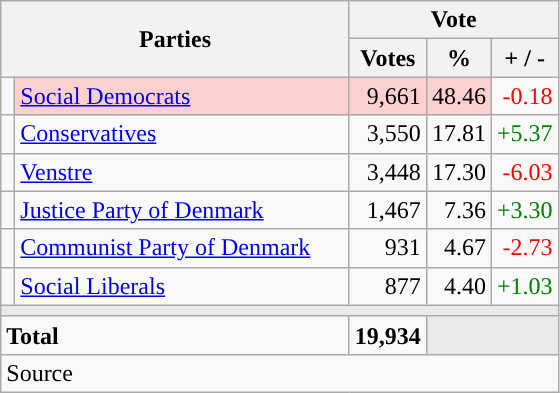<table class="wikitable" style="text-align:right;">
<tr>
<th style="text-align:centre;" rowspan="2" colspan="2" width="225">Parties</th>
<th colspan="3">Vote</th>
</tr>
<tr>
<th width="15">Votes</th>
<th width="15">%</th>
<th width="15">+ / -</th>
</tr>
<tr>
<td width="2" style="color:inherit;background:"></td>
<td bgcolor=#fbd0ce  align="left"><a href='#'>Social Democrats</a></td>
<td bgcolor=#fbd0ce>9,661</td>
<td bgcolor=#fbd0ce>48.46</td>
<td style=color:red;>-0.18</td>
</tr>
<tr>
<td width="2" style="color:inherit;background:"></td>
<td align="left"><a href='#'>Conservatives</a></td>
<td>3,550</td>
<td>17.81</td>
<td style=color:green;>+5.37</td>
</tr>
<tr>
<td width="2" style="color:inherit;background:"></td>
<td align="left"><a href='#'>Venstre</a></td>
<td>3,448</td>
<td>17.30</td>
<td style=color:red;>-6.03</td>
</tr>
<tr>
<td width="2" style="color:inherit;background:"></td>
<td align="left"><a href='#'>Justice Party of Denmark</a></td>
<td>1,467</td>
<td>7.36</td>
<td style=color:green;>+3.30</td>
</tr>
<tr>
<td width="2" style="color:inherit;background:"></td>
<td align="left"><a href='#'>Communist Party of Denmark</a></td>
<td>931</td>
<td>4.67</td>
<td style=color:red;>-2.73</td>
</tr>
<tr>
<td width="2" style="color:inherit;background:"></td>
<td align="left"><a href='#'>Social Liberals</a></td>
<td>877</td>
<td>4.40</td>
<td style=color:green;>+1.03</td>
</tr>
<tr>
<td colspan="7" bgcolor="#E9E9E9"></td>
</tr>
<tr>
<td align="left" colspan="2"><strong>Total</strong></td>
<td><strong>19,934</strong></td>
<td bgcolor="#E9E9E9" colspan="2"></td>
</tr>
<tr>
<td align="left" colspan="6">Source</td>
</tr>
</table>
